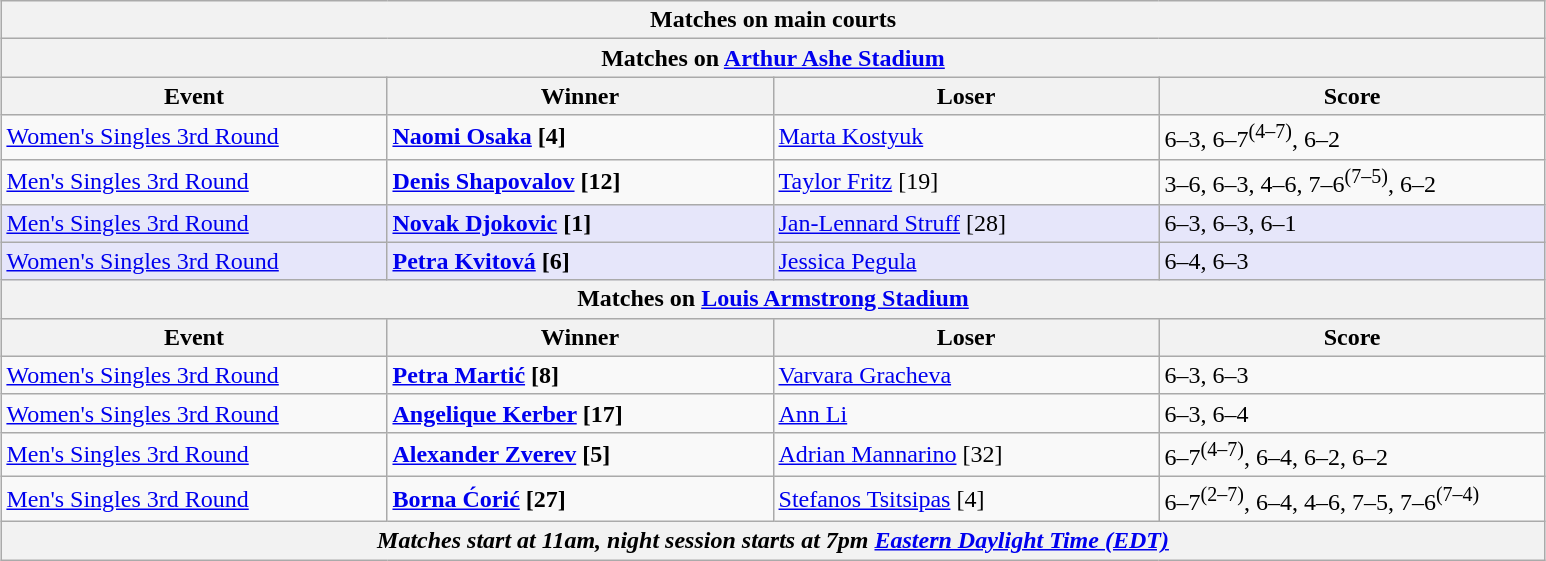<table class="wikitable" style="margin:auto;">
<tr>
<th colspan="4" style="white-space:nowrap;">Matches on main courts</th>
</tr>
<tr>
<th colspan="4"><strong>Matches on <a href='#'>Arthur Ashe Stadium</a></strong></th>
</tr>
<tr>
<th width=250>Event</th>
<th width=250>Winner</th>
<th width=250>Loser</th>
<th width=250>Score</th>
</tr>
<tr>
<td><a href='#'>Women's Singles 3rd Round</a></td>
<td><strong> <a href='#'>Naomi Osaka</a> [4]</strong></td>
<td> <a href='#'>Marta Kostyuk</a></td>
<td>6–3, 6–7<sup>(4–7)</sup>, 6–2</td>
</tr>
<tr>
<td><a href='#'>Men's Singles 3rd Round</a></td>
<td><strong> <a href='#'>Denis Shapovalov</a> [12]</strong></td>
<td> <a href='#'>Taylor Fritz</a> [19]</td>
<td>3–6, 6–3, 4–6, 7–6<sup>(7–5)</sup>, 6–2</td>
</tr>
<tr bgcolor="lavender">
<td><a href='#'>Men's Singles 3rd Round</a></td>
<td><strong> <a href='#'>Novak Djokovic</a> [1]</strong></td>
<td> <a href='#'>Jan-Lennard Struff</a> [28]</td>
<td>6–3, 6–3, 6–1</td>
</tr>
<tr bgcolor="lavender">
<td><a href='#'>Women's Singles 3rd Round</a></td>
<td><strong> <a href='#'>Petra Kvitová</a> [6]</strong></td>
<td> <a href='#'>Jessica Pegula</a></td>
<td>6–4, 6–3</td>
</tr>
<tr>
<th colspan="4"><strong>Matches on <a href='#'>Louis Armstrong Stadium</a></strong></th>
</tr>
<tr>
<th width=250>Event</th>
<th width=250>Winner</th>
<th width=250>Loser</th>
<th width=250>Score</th>
</tr>
<tr>
<td><a href='#'>Women's Singles 3rd Round</a></td>
<td><strong> <a href='#'>Petra Martić</a> [8]</strong></td>
<td> <a href='#'>Varvara Gracheva</a></td>
<td>6–3, 6–3</td>
</tr>
<tr>
<td><a href='#'>Women's Singles 3rd Round</a></td>
<td><strong> <a href='#'>Angelique Kerber</a> [17]</strong></td>
<td> <a href='#'>Ann Li</a></td>
<td>6–3, 6–4</td>
</tr>
<tr>
<td><a href='#'>Men's Singles 3rd Round</a></td>
<td><strong> <a href='#'>Alexander Zverev</a> [5]</strong></td>
<td> <a href='#'>Adrian Mannarino</a> [32]</td>
<td>6–7<sup>(4–7)</sup>, 6–4, 6–2, 6–2</td>
</tr>
<tr>
<td><a href='#'>Men's Singles 3rd Round</a></td>
<td><strong> <a href='#'>Borna Ćorić</a> [27]</strong></td>
<td> <a href='#'>Stefanos Tsitsipas</a> [4]</td>
<td>6–7<sup>(2–7)</sup>, 6–4, 4–6, 7–5, 7–6<sup>(7–4)</sup></td>
</tr>
<tr>
<th colspan=4><em>Matches start at 11am, night session starts at 7pm <a href='#'>Eastern Daylight Time (EDT)</a></em></th>
</tr>
</table>
